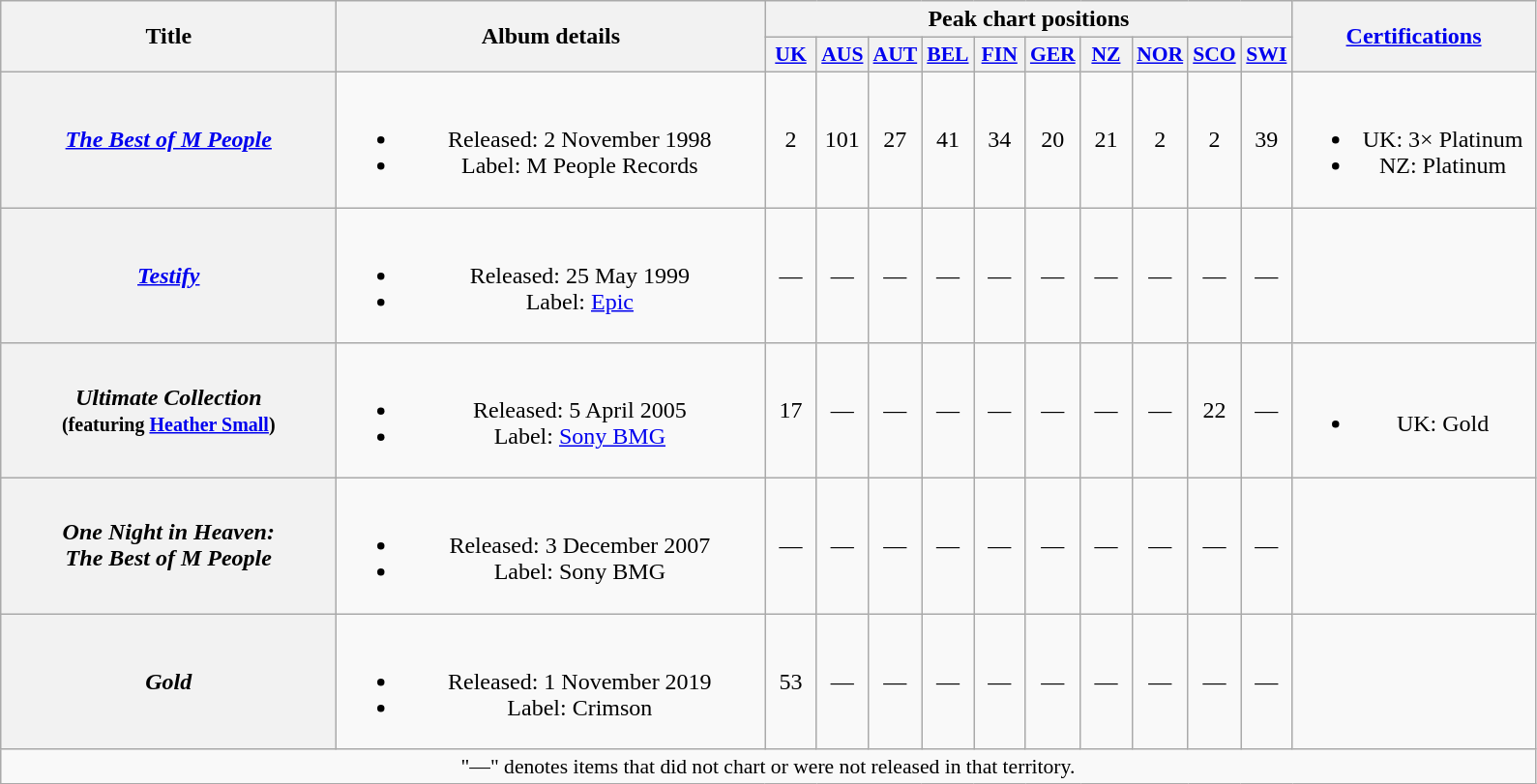<table class="wikitable plainrowheaders" style="text-align:center;">
<tr>
<th scope="col" rowspan="2" style="width:14em;">Title</th>
<th scope="col" rowspan="2" style="width:18em;">Album details</th>
<th scope="col" colspan="10">Peak chart positions</th>
<th rowspan="2" style="width:10em;"><a href='#'>Certifications</a></th>
</tr>
<tr>
<th style="width:2em;font-size:90%;"><a href='#'>UK</a><br></th>
<th style="width:2em;font-size:90%;"><a href='#'>AUS</a><br></th>
<th style="width:2em;font-size:90%;"><a href='#'>AUT</a><br></th>
<th style="width:2em;font-size:90%;"><a href='#'>BEL</a><br></th>
<th style="width:2em;font-size:90%;"><a href='#'>FIN</a><br></th>
<th style="width:2em;font-size:90%;"><a href='#'>GER</a><br></th>
<th style="width:2em;font-size:90%;"><a href='#'>NZ</a><br></th>
<th style="width:2em;font-size:90%;"><a href='#'>NOR</a><br></th>
<th style="width:2em;font-size:90%;"><a href='#'>SCO</a><br></th>
<th style="width:2em;font-size:90%;"><a href='#'>SWI</a><br></th>
</tr>
<tr>
<th scope="row"><em><a href='#'>The Best of M People</a></em></th>
<td><br><ul><li>Released: 2 November 1998</li><li>Label: M People Records </li></ul></td>
<td>2</td>
<td>101</td>
<td>27</td>
<td>41</td>
<td>34</td>
<td>20</td>
<td>21</td>
<td>2</td>
<td>2</td>
<td>39</td>
<td><br><ul><li>UK: 3× Platinum</li><li>NZ: Platinum</li></ul></td>
</tr>
<tr>
<th scope="row"><em><a href='#'>Testify</a></em></th>
<td><br><ul><li>Released: 25 May 1999</li><li>Label: <a href='#'>Epic</a></li></ul></td>
<td>—</td>
<td>—</td>
<td>—</td>
<td>—</td>
<td>—</td>
<td>—</td>
<td>—</td>
<td>—</td>
<td>—</td>
<td>—</td>
<td></td>
</tr>
<tr>
<th scope="row"><em>Ultimate Collection</em><br><small>(featuring <a href='#'>Heather Small</a>)</small></th>
<td><br><ul><li>Released: 5 April 2005</li><li>Label: <a href='#'>Sony BMG</a> </li></ul></td>
<td>17</td>
<td>—</td>
<td>—</td>
<td>—</td>
<td>—</td>
<td>—</td>
<td>—</td>
<td>—</td>
<td>22</td>
<td>—</td>
<td><br><ul><li>UK: Gold</li></ul></td>
</tr>
<tr>
<th scope="row"><em>One Night in Heaven:<br>The Best of M People</em></th>
<td><br><ul><li>Released: 3 December 2007</li><li>Label: Sony BMG</li></ul></td>
<td>—</td>
<td>—</td>
<td>—</td>
<td>—</td>
<td>—</td>
<td>—</td>
<td>—</td>
<td>—</td>
<td>—</td>
<td>—</td>
<td></td>
</tr>
<tr>
<th scope="row"><em>Gold</em></th>
<td><br><ul><li>Released: 1 November 2019</li><li>Label: Crimson</li></ul></td>
<td>53</td>
<td>—</td>
<td>—</td>
<td>—</td>
<td>—</td>
<td>—</td>
<td>—</td>
<td>—</td>
<td>—</td>
<td>—</td>
<td></td>
</tr>
<tr>
<td align="center" colspan="16" style="font-size:90%">"—" denotes items that did not chart or were not released in that territory.</td>
</tr>
</table>
